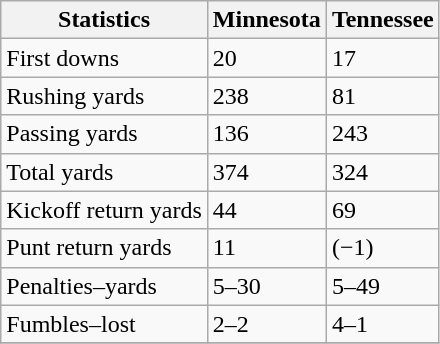<table class="wikitable">
<tr>
<th>Statistics</th>
<th>Minnesota</th>
<th>Tennessee</th>
</tr>
<tr>
<td>First downs</td>
<td>20</td>
<td>17</td>
</tr>
<tr>
<td>Rushing yards</td>
<td>238</td>
<td>81</td>
</tr>
<tr>
<td>Passing yards</td>
<td>136</td>
<td>243</td>
</tr>
<tr>
<td>Total yards</td>
<td>374</td>
<td>324</td>
</tr>
<tr>
<td>Kickoff return yards</td>
<td>44</td>
<td>69</td>
</tr>
<tr>
<td>Punt return yards</td>
<td>11</td>
<td>(−1)</td>
</tr>
<tr>
<td>Penalties–yards</td>
<td>5–30</td>
<td>5–49</td>
</tr>
<tr>
<td>Fumbles–lost</td>
<td>2–2</td>
<td>4–1</td>
</tr>
<tr>
</tr>
</table>
